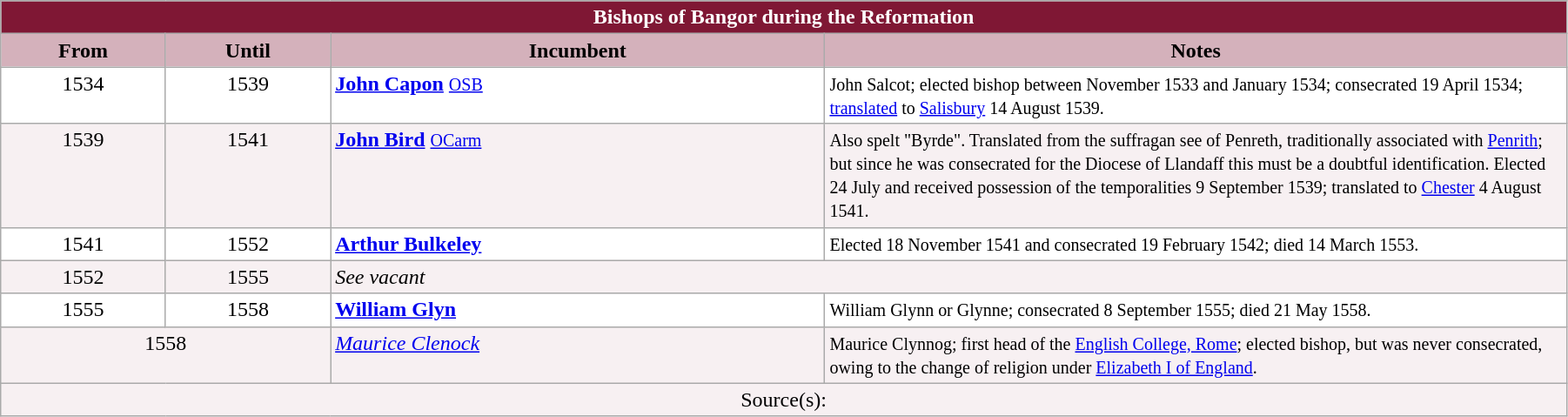<table class="wikitable" style="width:95%;" border="1" cellpadding="2">
<tr>
<th colspan="4" style="background-color: #7F1734; color: white;">Bishops of Bangor during the Reformation</th>
</tr>
<tr>
<th style="background-color: #D4B1BB; width: 10%;">From</th>
<th style="background-color: #D4B1BB; width: 10%;">Until</th>
<th style="background-color: #D4B1BB; width: 30%;">Incumbent</th>
<th style="background-color: #D4B1BB; width: 45%;">Notes</th>
</tr>
<tr valign="top" style="background-color: white;">
<td style="text-align: center;">1534</td>
<td style="text-align: center;">1539</td>
<td><strong><a href='#'>John Capon</a></strong> <small><a href='#'>OSB</a></small></td>
<td><small>John Salcot; elected bishop between November 1533 and January 1534; consecrated 19 April 1534; <a href='#'>translated</a> to <a href='#'>Salisbury</a> 14 August 1539.</small></td>
</tr>
<tr valign="top" style="background-color: #F7F0F2;">
<td style="text-align: center;">1539</td>
<td style="text-align: center;">1541</td>
<td><strong><a href='#'>John Bird</a></strong> <small><a href='#'>OCarm</a></small></td>
<td><small>Also spelt "Byrde". Translated from the suffragan see of Penreth, traditionally associated with <a href='#'>Penrith</a>; but since he was consecrated for the Diocese of Llandaff this must be a doubtful identification. Elected 24 July and received possession of the temporalities 9 September 1539; translated to <a href='#'>Chester</a> 4 August 1541.</small></td>
</tr>
<tr valign="top" style="background-color: white;">
<td style="text-align: center;">1541</td>
<td style="text-align: center;">1552</td>
<td><strong><a href='#'>Arthur Bulkeley</a></strong></td>
<td><small>Elected 18 November 1541 and consecrated 19 February 1542; died 14 March 1553.</small></td>
</tr>
<tr valign="top" style="background-color: #F7F0F2;">
<td style="text-align: center;">1552</td>
<td style="text-align: center;">1555</td>
<td colspan="2"><em>See vacant</em></td>
</tr>
<tr valign="top" style="background-color: white;">
<td style="text-align: center;">1555</td>
<td style="text-align: center;">1558</td>
<td><strong><a href='#'>William Glyn</a></strong></td>
<td><small>William Glynn or Glynne; consecrated 8 September 1555; died 21 May 1558.</small></td>
</tr>
<tr valign="top" style="background-color: #F7F0F2;">
<td style="text-align: center;" colspan="2">1558</td>
<td><em><a href='#'>Maurice Clenock</a></em></td>
<td><small>Maurice Clynnog; first head of the <a href='#'>English College, Rome</a>; elected bishop, but was never consecrated, owing to the change of religion under <a href='#'>Elizabeth I of England</a>.</small></td>
</tr>
<tr valign="top" style="background-color: #F7F0F2;">
<td colspan="4" style="text-align: center;">Source(s):</td>
</tr>
</table>
